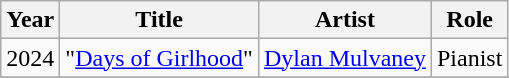<table class="wikitable">
<tr>
<th>Year</th>
<th>Title</th>
<th>Artist</th>
<th>Role</th>
</tr>
<tr>
<td>2024</td>
<td>"<a href='#'>Days of Girlhood</a>"</td>
<td><a href='#'>Dylan Mulvaney</a></td>
<td>Pianist</td>
</tr>
<tr>
</tr>
</table>
